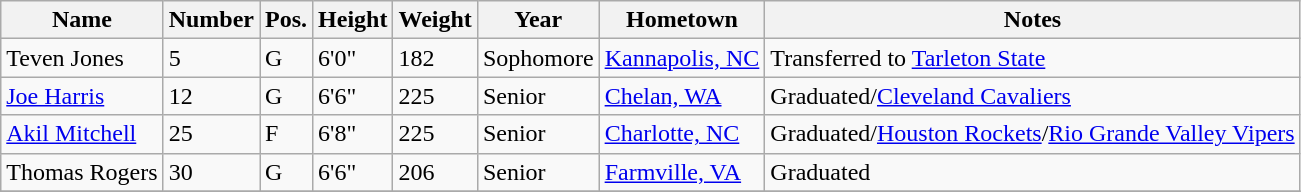<table class="wikitable sortable" border="1">
<tr>
<th>Name</th>
<th>Number</th>
<th>Pos.</th>
<th>Height</th>
<th>Weight</th>
<th>Year</th>
<th>Hometown</th>
<th class="unsortable">Notes</th>
</tr>
<tr>
<td>Teven Jones</td>
<td>5</td>
<td>G</td>
<td>6'0"</td>
<td>182</td>
<td>Sophomore</td>
<td><a href='#'>Kannapolis, NC</a></td>
<td>Transferred to <a href='#'>Tarleton State</a></td>
</tr>
<tr>
<td><a href='#'>Joe Harris</a></td>
<td>12</td>
<td>G</td>
<td>6'6"</td>
<td>225</td>
<td>Senior</td>
<td><a href='#'>Chelan, WA</a></td>
<td>Graduated/<a href='#'>Cleveland Cavaliers</a></td>
</tr>
<tr>
<td><a href='#'>Akil Mitchell</a></td>
<td>25</td>
<td>F</td>
<td>6'8"</td>
<td>225</td>
<td>Senior</td>
<td><a href='#'>Charlotte, NC</a></td>
<td>Graduated/<a href='#'>Houston Rockets</a>/<a href='#'>Rio Grande Valley Vipers</a></td>
</tr>
<tr>
<td>Thomas Rogers</td>
<td>30</td>
<td>G</td>
<td>6'6"</td>
<td>206</td>
<td>Senior</td>
<td><a href='#'>Farmville, VA</a></td>
<td>Graduated</td>
</tr>
<tr>
</tr>
</table>
